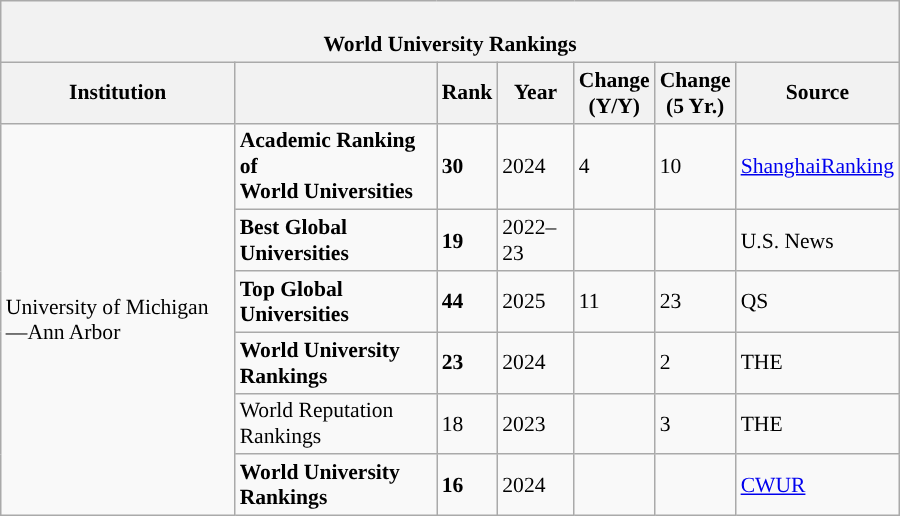<table class="wikitable collapsible" style="font-size: 90%; width: 600px;">
<tr>
<th colspan="7"><br>World University Rankings</th>
</tr>
<tr>
<th>Institution</th>
<th></th>
<th>Rank</th>
<th>Year</th>
<th>Change<br>(Y/Y)</th>
<th>Change<br>(5 Yr.)</th>
<th>Source</th>
</tr>
<tr>
<td rowspan="6">University of Michigan—Ann Arbor</td>
<td><strong>Academic Ranking of<br>World Universities</strong></td>
<td><strong>30</strong></td>
<td>2024</td>
<td> 4</td>
<td> 10</td>
<td><a href='#'>ShanghaiRanking</a></td>
</tr>
<tr>
<td><strong>Best Global Universities</strong></td>
<td><strong>19</strong></td>
<td>2022–23</td>
<td></td>
<td></td>
<td>U.S. News</td>
</tr>
<tr>
<td><strong>Top Global Universities</strong></td>
<td><strong>44</strong></td>
<td>2025</td>
<td> 11</td>
<td> 23</td>
<td>QS</td>
</tr>
<tr>
<td><strong>World University Rankings</strong></td>
<td><strong>23</strong></td>
<td>2024</td>
<td></td>
<td> 2</td>
<td>THE</td>
</tr>
<tr>
<td>World Reputation Rankings</td>
<td>18</td>
<td>2023</td>
<td></td>
<td> 3</td>
<td>THE</td>
</tr>
<tr>
<td><strong>World University Rankings</strong></td>
<td><strong>16</strong></td>
<td>2024</td>
<td></td>
<td></td>
<td><a href='#'>CWUR</a></td>
</tr>
</table>
